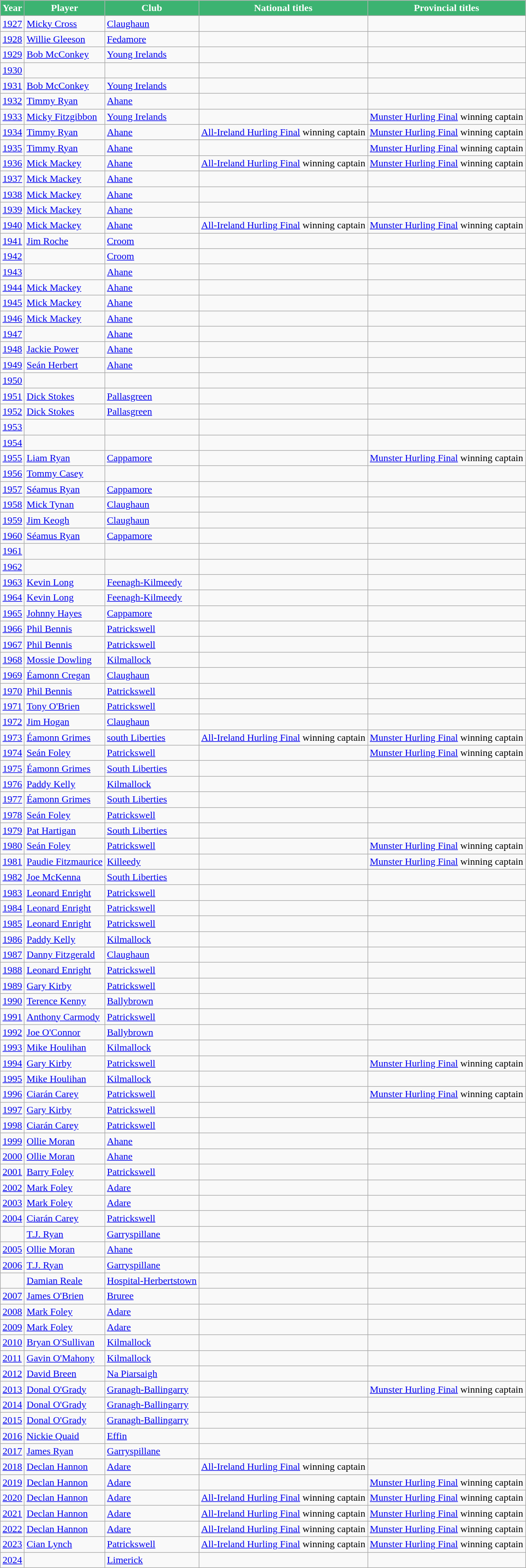<table class="wikitable">
<tr style="text-align:center;background:#3CB371;color:white">
<td><strong>Year</strong></td>
<td><strong>Player</strong></td>
<td><strong>Club</strong></td>
<td><strong>National titles</strong></td>
<td><strong>Provincial titles</strong></td>
</tr>
<tr>
<td><a href='#'>1927</a></td>
<td style="text-align:left;"><a href='#'>Micky Cross</a></td>
<td><a href='#'>Claughaun</a></td>
<td></td>
<td></td>
</tr>
<tr>
<td><a href='#'>1928</a></td>
<td style="text-align:left;"><a href='#'>Willie Gleeson</a></td>
<td><a href='#'>Fedamore</a></td>
<td></td>
<td></td>
</tr>
<tr>
<td><a href='#'>1929</a></td>
<td style="text-align:left;"><a href='#'>Bob McConkey</a></td>
<td><a href='#'>Young Irelands</a></td>
<td></td>
<td></td>
</tr>
<tr>
<td><a href='#'>1930</a></td>
<td style="text-align:left;"></td>
<td></td>
<td></td>
<td></td>
</tr>
<tr>
<td><a href='#'>1931</a></td>
<td style="text-align:left;"><a href='#'>Bob McConkey</a></td>
<td><a href='#'>Young Irelands</a></td>
<td></td>
<td></td>
</tr>
<tr>
<td><a href='#'>1932</a></td>
<td style="text-align:left;"><a href='#'>Timmy Ryan</a></td>
<td><a href='#'>Ahane</a></td>
<td></td>
<td></td>
</tr>
<tr>
<td><a href='#'>1933</a></td>
<td style="text-align:left;"><a href='#'>Micky Fitzgibbon</a></td>
<td><a href='#'>Young Irelands</a></td>
<td></td>
<td><a href='#'>Munster Hurling Final</a> winning captain</td>
</tr>
<tr>
<td><a href='#'>1934</a></td>
<td style="text-align:left;"><a href='#'>Timmy Ryan</a></td>
<td><a href='#'>Ahane</a></td>
<td><a href='#'>All-Ireland Hurling Final</a> winning captain</td>
<td><a href='#'>Munster Hurling Final</a> winning captain</td>
</tr>
<tr>
<td><a href='#'>1935</a></td>
<td style="text-align:left;"><a href='#'>Timmy Ryan</a></td>
<td><a href='#'>Ahane</a></td>
<td></td>
<td><a href='#'>Munster Hurling Final</a> winning captain</td>
</tr>
<tr>
<td><a href='#'>1936</a></td>
<td style="text-align:left;"><a href='#'>Mick Mackey</a></td>
<td><a href='#'>Ahane</a></td>
<td><a href='#'>All-Ireland Hurling Final</a> winning captain</td>
<td><a href='#'>Munster Hurling Final</a> winning captain</td>
</tr>
<tr>
<td><a href='#'>1937</a></td>
<td style="text-align:left;"><a href='#'>Mick Mackey</a></td>
<td><a href='#'>Ahane</a></td>
<td></td>
<td></td>
</tr>
<tr>
<td><a href='#'>1938</a></td>
<td style="text-align:left;"><a href='#'>Mick Mackey</a></td>
<td><a href='#'>Ahane</a></td>
<td></td>
<td></td>
</tr>
<tr>
<td><a href='#'>1939</a></td>
<td style="text-align:left;"><a href='#'>Mick Mackey</a></td>
<td><a href='#'>Ahane</a></td>
<td></td>
<td></td>
</tr>
<tr>
<td><a href='#'>1940</a></td>
<td style="text-align:left;"><a href='#'>Mick Mackey</a></td>
<td><a href='#'>Ahane</a></td>
<td><a href='#'>All-Ireland Hurling Final</a> winning captain</td>
<td><a href='#'>Munster Hurling Final</a> winning captain</td>
</tr>
<tr>
<td><a href='#'>1941</a></td>
<td style="text-align:left;"><a href='#'>Jim Roche</a></td>
<td><a href='#'>Croom</a></td>
<td></td>
<td></td>
</tr>
<tr>
<td><a href='#'>1942</a></td>
<td style="text-align:left;"></td>
<td><a href='#'>Croom</a></td>
<td></td>
<td></td>
</tr>
<tr>
<td><a href='#'>1943</a></td>
<td style="text-align:left;"></td>
<td><a href='#'>Ahane</a></td>
<td></td>
<td></td>
</tr>
<tr>
<td><a href='#'>1944</a></td>
<td style="text-align:left;"><a href='#'>Mick Mackey</a></td>
<td><a href='#'>Ahane</a></td>
<td></td>
<td></td>
</tr>
<tr>
<td><a href='#'>1945</a></td>
<td style="text-align:left;"><a href='#'>Mick Mackey</a></td>
<td><a href='#'>Ahane</a></td>
<td></td>
<td></td>
</tr>
<tr>
<td><a href='#'>1946</a></td>
<td style="text-align:left;"><a href='#'>Mick Mackey</a></td>
<td><a href='#'>Ahane</a></td>
<td></td>
<td></td>
</tr>
<tr>
<td><a href='#'>1947</a></td>
<td style="text-align:left;"></td>
<td><a href='#'>Ahane</a></td>
<td></td>
<td></td>
</tr>
<tr>
<td><a href='#'>1948</a></td>
<td style="text-align:left;"><a href='#'>Jackie Power</a></td>
<td><a href='#'>Ahane</a></td>
<td></td>
<td></td>
</tr>
<tr>
<td><a href='#'>1949</a></td>
<td style="text-align:left;"><a href='#'>Seán Herbert</a></td>
<td><a href='#'>Ahane</a></td>
<td></td>
<td></td>
</tr>
<tr>
<td><a href='#'>1950</a></td>
<td style="text-align:left;"></td>
<td></td>
<td></td>
<td></td>
</tr>
<tr>
<td><a href='#'>1951</a></td>
<td style="text-align:left;"><a href='#'>Dick Stokes</a></td>
<td><a href='#'>Pallasgreen</a></td>
<td></td>
<td></td>
</tr>
<tr>
<td><a href='#'>1952</a></td>
<td style="text-align:left;"><a href='#'>Dick Stokes</a></td>
<td><a href='#'>Pallasgreen</a></td>
<td></td>
<td></td>
</tr>
<tr>
<td><a href='#'>1953</a></td>
<td style="text-align:left;"></td>
<td></td>
<td></td>
<td></td>
</tr>
<tr>
<td><a href='#'>1954</a></td>
<td style="text-align:left;"></td>
<td></td>
<td></td>
<td></td>
</tr>
<tr>
<td><a href='#'>1955</a></td>
<td style="text-align:left;"><a href='#'>Liam Ryan</a></td>
<td><a href='#'>Cappamore</a></td>
<td></td>
<td><a href='#'>Munster Hurling Final</a> winning captain</td>
</tr>
<tr>
<td><a href='#'>1956</a></td>
<td style="text-align:left;"><a href='#'>Tommy Casey</a></td>
<td></td>
<td></td>
<td></td>
</tr>
<tr>
<td><a href='#'>1957</a></td>
<td style="text-align:left;"><a href='#'>Séamus Ryan</a></td>
<td><a href='#'>Cappamore</a></td>
<td></td>
<td></td>
</tr>
<tr>
<td><a href='#'>1958</a></td>
<td style="text-align:left;"><a href='#'>Mick Tynan</a></td>
<td><a href='#'>Claughaun</a></td>
<td></td>
<td></td>
</tr>
<tr>
<td><a href='#'>1959</a></td>
<td style="text-align:left;"><a href='#'>Jim Keogh</a></td>
<td><a href='#'>Claughaun</a></td>
<td></td>
<td></td>
</tr>
<tr>
<td><a href='#'>1960</a></td>
<td style="text-align:left;"><a href='#'>Séamus Ryan</a></td>
<td><a href='#'>Cappamore</a></td>
<td></td>
<td></td>
</tr>
<tr>
<td><a href='#'>1961</a></td>
<td style="text-align:left;"></td>
<td></td>
<td></td>
<td></td>
</tr>
<tr>
<td><a href='#'>1962</a></td>
<td style="text-align:left;"></td>
<td></td>
<td></td>
<td></td>
</tr>
<tr>
<td><a href='#'>1963</a></td>
<td style="text-align:left;"><a href='#'>Kevin Long</a></td>
<td><a href='#'>Feenagh-Kilmeedy</a></td>
<td></td>
<td></td>
</tr>
<tr>
<td><a href='#'>1964</a></td>
<td style="text-align:left;"><a href='#'>Kevin Long</a></td>
<td><a href='#'>Feenagh-Kilmeedy</a></td>
<td></td>
<td></td>
</tr>
<tr>
<td><a href='#'>1965</a></td>
<td style="text-align:left;"><a href='#'>Johnny Hayes</a></td>
<td><a href='#'>Cappamore</a></td>
<td></td>
<td></td>
</tr>
<tr>
<td><a href='#'>1966</a></td>
<td style="text-align:left;"><a href='#'>Phil Bennis</a></td>
<td><a href='#'>Patrickswell</a></td>
<td></td>
<td></td>
</tr>
<tr>
<td><a href='#'>1967</a></td>
<td style="text-align:left;"><a href='#'>Phil Bennis</a></td>
<td><a href='#'>Patrickswell</a></td>
<td></td>
<td></td>
</tr>
<tr>
<td><a href='#'>1968</a></td>
<td style="text-align:left;"><a href='#'>Mossie Dowling</a></td>
<td><a href='#'>Kilmallock</a></td>
<td></td>
<td></td>
</tr>
<tr>
<td><a href='#'>1969</a></td>
<td style="text-align:left;"><a href='#'>Éamonn Cregan</a></td>
<td><a href='#'>Claughaun</a></td>
<td></td>
<td></td>
</tr>
<tr>
<td><a href='#'>1970</a></td>
<td style="text-align:left;"><a href='#'>Phil Bennis</a></td>
<td><a href='#'>Patrickswell</a></td>
<td></td>
<td></td>
</tr>
<tr>
<td><a href='#'>1971</a></td>
<td style="text-align:left;"><a href='#'>Tony O'Brien</a></td>
<td><a href='#'>Patrickswell</a></td>
<td></td>
<td></td>
</tr>
<tr>
<td><a href='#'>1972</a></td>
<td style="text-align:left;"><a href='#'>Jim Hogan</a></td>
<td><a href='#'>Claughaun</a></td>
<td></td>
<td></td>
</tr>
<tr>
<td><a href='#'>1973</a></td>
<td style="text-align:left;"><a href='#'>Éamonn Grimes</a></td>
<td><a href='#'>south Liberties</a></td>
<td><a href='#'>All-Ireland Hurling Final</a> winning captain</td>
<td><a href='#'>Munster Hurling Final</a> winning captain</td>
</tr>
<tr>
<td><a href='#'>1974</a></td>
<td style="text-align:left;"><a href='#'>Seán Foley</a></td>
<td><a href='#'>Patrickswell</a></td>
<td></td>
<td><a href='#'>Munster Hurling Final</a> winning captain</td>
</tr>
<tr>
<td><a href='#'>1975</a></td>
<td style="text-align:left;"><a href='#'>Éamonn Grimes</a></td>
<td><a href='#'>South Liberties</a></td>
<td></td>
<td></td>
</tr>
<tr>
<td><a href='#'>1976</a></td>
<td style="text-align:left;"><a href='#'>Paddy Kelly</a></td>
<td><a href='#'>Kilmallock</a></td>
<td></td>
<td></td>
</tr>
<tr>
<td><a href='#'>1977</a></td>
<td style="text-align:left;"><a href='#'>Éamonn Grimes</a></td>
<td><a href='#'>South Liberties</a></td>
<td></td>
<td></td>
</tr>
<tr>
<td><a href='#'>1978</a></td>
<td style="text-align:left;"><a href='#'>Seán Foley</a></td>
<td><a href='#'>Patrickswell</a></td>
<td></td>
<td></td>
</tr>
<tr>
<td><a href='#'>1979</a></td>
<td style="text-align:left;"><a href='#'>Pat Hartigan</a></td>
<td><a href='#'>South Liberties</a></td>
<td></td>
<td></td>
</tr>
<tr>
<td><a href='#'>1980</a></td>
<td style="text-align:left;"><a href='#'>Seán Foley</a></td>
<td><a href='#'>Patrickswell</a></td>
<td></td>
<td><a href='#'>Munster Hurling Final</a> winning captain</td>
</tr>
<tr>
<td><a href='#'>1981</a></td>
<td style="text-align:left;"><a href='#'>Paudie Fitzmaurice</a></td>
<td><a href='#'>Killeedy</a></td>
<td></td>
<td><a href='#'>Munster Hurling Final</a> winning captain</td>
</tr>
<tr>
<td><a href='#'>1982</a></td>
<td style="text-align:left;"><a href='#'>Joe McKenna</a></td>
<td><a href='#'>South Liberties</a></td>
<td></td>
<td></td>
</tr>
<tr>
<td><a href='#'>1983</a></td>
<td style="text-align:left;"><a href='#'>Leonard Enright</a></td>
<td><a href='#'>Patrickswell</a></td>
<td></td>
<td></td>
</tr>
<tr>
<td><a href='#'>1984</a></td>
<td style="text-align:left;"><a href='#'>Leonard Enright</a></td>
<td><a href='#'>Patrickswell</a></td>
<td></td>
<td></td>
</tr>
<tr>
<td><a href='#'>1985</a></td>
<td style="text-align:left;"><a href='#'>Leonard Enright</a></td>
<td><a href='#'>Patrickswell</a></td>
<td></td>
<td></td>
</tr>
<tr>
<td><a href='#'>1986</a></td>
<td style="text-align:left;"><a href='#'>Paddy Kelly</a></td>
<td><a href='#'>Kilmallock</a></td>
<td></td>
<td></td>
</tr>
<tr>
<td><a href='#'>1987</a></td>
<td style="text-align:left;"><a href='#'>Danny Fitzgerald</a></td>
<td><a href='#'>Claughaun</a></td>
<td></td>
<td></td>
</tr>
<tr>
<td><a href='#'>1988</a></td>
<td style="text-align:left;"><a href='#'>Leonard Enright</a></td>
<td><a href='#'>Patrickswell</a></td>
<td></td>
<td></td>
</tr>
<tr>
<td><a href='#'>1989</a></td>
<td style="text-align:left;"><a href='#'>Gary Kirby</a></td>
<td><a href='#'>Patrickswell</a></td>
<td></td>
<td></td>
</tr>
<tr>
<td><a href='#'>1990</a></td>
<td style="text-align:left;"><a href='#'>Terence Kenny</a></td>
<td><a href='#'>Ballybrown</a></td>
<td></td>
<td></td>
</tr>
<tr>
<td><a href='#'>1991</a></td>
<td style="text-align:left;"><a href='#'>Anthony Carmody</a></td>
<td><a href='#'>Patrickswell</a></td>
<td></td>
<td></td>
</tr>
<tr>
<td><a href='#'>1992</a></td>
<td style="text-align:left;"><a href='#'>Joe O'Connor</a></td>
<td><a href='#'>Ballybrown</a></td>
<td></td>
<td></td>
</tr>
<tr>
<td><a href='#'>1993</a></td>
<td style="text-align:left;"><a href='#'>Mike Houlihan</a></td>
<td><a href='#'>Kilmallock</a></td>
<td></td>
<td></td>
</tr>
<tr>
<td><a href='#'>1994</a></td>
<td style="text-align:left;"><a href='#'>Gary Kirby</a></td>
<td><a href='#'>Patrickswell</a></td>
<td></td>
<td><a href='#'>Munster Hurling Final</a> winning captain</td>
</tr>
<tr>
<td><a href='#'>1995</a></td>
<td style="text-align:left;"><a href='#'>Mike Houlihan</a></td>
<td><a href='#'>Kilmallock</a></td>
<td></td>
<td></td>
</tr>
<tr>
<td><a href='#'>1996</a></td>
<td style="text-align:left;"><a href='#'>Ciarán Carey</a></td>
<td><a href='#'>Patrickswell</a></td>
<td></td>
<td><a href='#'>Munster Hurling Final</a> winning captain</td>
</tr>
<tr>
<td><a href='#'>1997</a></td>
<td style="text-align:left;"><a href='#'>Gary Kirby</a></td>
<td><a href='#'>Patrickswell</a></td>
<td></td>
<td></td>
</tr>
<tr>
<td><a href='#'>1998</a></td>
<td style="text-align:left;"><a href='#'>Ciarán Carey</a></td>
<td><a href='#'>Patrickswell</a></td>
<td></td>
<td></td>
</tr>
<tr>
<td><a href='#'>1999</a></td>
<td style="text-align:left;"><a href='#'>Ollie Moran</a></td>
<td><a href='#'>Ahane</a></td>
<td></td>
<td></td>
</tr>
<tr>
<td><a href='#'>2000</a></td>
<td style="text-align:left;"><a href='#'>Ollie Moran</a></td>
<td><a href='#'>Ahane</a></td>
<td></td>
<td></td>
</tr>
<tr>
<td><a href='#'>2001</a></td>
<td style="text-align:left;"><a href='#'>Barry Foley</a></td>
<td><a href='#'>Patrickswell</a></td>
<td></td>
<td></td>
</tr>
<tr>
<td><a href='#'>2002</a></td>
<td style="text-align:left;"><a href='#'>Mark Foley</a></td>
<td><a href='#'>Adare</a></td>
<td></td>
<td></td>
</tr>
<tr>
<td><a href='#'>2003</a></td>
<td style="text-align:left;"><a href='#'>Mark Foley</a></td>
<td><a href='#'>Adare</a></td>
<td></td>
<td></td>
</tr>
<tr>
<td><a href='#'>2004</a></td>
<td style="text-align:left;"><a href='#'>Ciarán Carey</a></td>
<td><a href='#'>Patrickswell</a></td>
<td></td>
<td></td>
</tr>
<tr>
<td></td>
<td style="text-align:left;"><a href='#'>T.J. Ryan</a></td>
<td><a href='#'>Garryspillane</a></td>
<td></td>
<td></td>
</tr>
<tr>
<td><a href='#'>2005</a></td>
<td style="text-align:left;"><a href='#'>Ollie Moran</a></td>
<td><a href='#'>Ahane</a></td>
<td></td>
<td></td>
</tr>
<tr>
<td><a href='#'>2006</a></td>
<td style="text-align:left;"><a href='#'>T.J. Ryan</a></td>
<td><a href='#'>Garryspillane</a></td>
<td></td>
<td></td>
</tr>
<tr>
<td></td>
<td style="text-align:left;"><a href='#'>Damian Reale</a></td>
<td><a href='#'>Hospital-Herbertstown</a></td>
<td></td>
<td></td>
</tr>
<tr>
<td><a href='#'>2007</a></td>
<td style="text-align:left;"><a href='#'>James O'Brien</a></td>
<td><a href='#'>Bruree</a></td>
<td></td>
<td></td>
</tr>
<tr>
<td><a href='#'>2008</a></td>
<td style="text-align:left;"><a href='#'>Mark Foley</a></td>
<td><a href='#'>Adare</a></td>
<td></td>
<td></td>
</tr>
<tr>
<td><a href='#'>2009</a></td>
<td style="text-align:left;"><a href='#'>Mark Foley</a></td>
<td><a href='#'>Adare</a></td>
<td></td>
<td></td>
</tr>
<tr>
<td><a href='#'>2010</a></td>
<td style="text-align:left;"><a href='#'>Bryan O'Sullivan</a></td>
<td><a href='#'>Kilmallock</a></td>
<td></td>
<td></td>
</tr>
<tr>
<td><a href='#'>2011</a></td>
<td style="text-align:left;"><a href='#'>Gavin O'Mahony</a></td>
<td><a href='#'>Kilmallock</a></td>
<td></td>
<td></td>
</tr>
<tr>
<td><a href='#'>2012</a></td>
<td style="text-align:left;"><a href='#'>David Breen</a></td>
<td><a href='#'>Na Piarsaigh</a></td>
<td></td>
<td></td>
</tr>
<tr>
<td><a href='#'>2013</a></td>
<td style="text-align:left;"><a href='#'>Donal O'Grady</a></td>
<td><a href='#'>Granagh-Ballingarry</a></td>
<td></td>
<td><a href='#'>Munster Hurling Final</a> winning captain</td>
</tr>
<tr>
<td><a href='#'>2014</a></td>
<td style="text-align:left;"><a href='#'>Donal O'Grady</a></td>
<td><a href='#'>Granagh-Ballingarry</a></td>
<td></td>
<td></td>
</tr>
<tr>
<td><a href='#'>2015</a></td>
<td style="text-align:left;"><a href='#'>Donal O'Grady</a></td>
<td><a href='#'>Granagh-Ballingarry</a></td>
<td></td>
<td></td>
</tr>
<tr>
<td><a href='#'>2016</a></td>
<td style="text-align:left;"><a href='#'>Nickie Quaid</a></td>
<td><a href='#'>Effin</a></td>
<td></td>
<td></td>
</tr>
<tr>
<td><a href='#'>2017</a></td>
<td style="text-align:left;"><a href='#'>James Ryan</a></td>
<td><a href='#'>Garryspillane</a></td>
<td></td>
<td></td>
</tr>
<tr>
<td><a href='#'>2018</a></td>
<td style="text-align:left;"><a href='#'>Declan Hannon</a></td>
<td><a href='#'>Adare</a></td>
<td><a href='#'>All-Ireland Hurling Final</a> winning captain</td>
<td></td>
</tr>
<tr>
<td><a href='#'>2019</a></td>
<td style="text-align:left;"><a href='#'>Declan Hannon</a></td>
<td><a href='#'>Adare</a></td>
<td></td>
<td><a href='#'>Munster Hurling Final</a> winning captain</td>
</tr>
<tr>
<td><a href='#'>2020</a></td>
<td style="text-align:left;"><a href='#'>Declan Hannon</a></td>
<td><a href='#'>Adare</a></td>
<td><a href='#'>All-Ireland Hurling Final</a> winning captain</td>
<td><a href='#'>Munster Hurling Final</a> winning captain</td>
</tr>
<tr>
<td><a href='#'>2021</a></td>
<td style="text-align:left;"><a href='#'>Declan Hannon</a></td>
<td><a href='#'>Adare</a></td>
<td><a href='#'>All-Ireland Hurling Final</a> winning captain</td>
<td><a href='#'>Munster Hurling Final</a> winning captain</td>
</tr>
<tr>
<td><a href='#'>2022</a></td>
<td style="text-align:left;"><a href='#'>Declan Hannon</a></td>
<td><a href='#'>Adare</a></td>
<td><a href='#'>All-Ireland Hurling Final</a> winning captain</td>
<td><a href='#'>Munster Hurling Final</a> winning captain</td>
</tr>
<tr>
<td><a href='#'>2023</a></td>
<td style="text-align:left;"><a href='#'>Cian Lynch</a></td>
<td><a href='#'>Patrickswell</a></td>
<td><a href='#'>All-Ireland Hurling Final</a> winning captain</td>
<td><a href='#'>Munster Hurling Final</a> winning captain</td>
</tr>
<tr>
<td><a href='#'>2024</a></td>
<td style="text-align:left;"></td>
<td><a href='#'>Limerick</a></td>
<td></td>
<td></td>
</tr>
</table>
